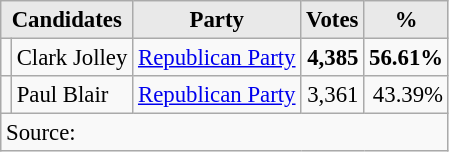<table class=wikitable style="font-size:95%; text-align:right;">
<tr>
<th style="background-color:#E9E9E9" align=center colspan=2>Candidates</th>
<th style="background-color:#E9E9E9" align=center>Party</th>
<th style="background-color:#E9E9E9" align=center>Votes</th>
<th style="background-color:#E9E9E9" align=center>%</th>
</tr>
<tr>
<td></td>
<td align=left>Clark Jolley</td>
<td align=center><a href='#'>Republican Party</a></td>
<td><strong>4,385</strong></td>
<td><strong>56.61%</strong></td>
</tr>
<tr>
<td></td>
<td align=left>Paul Blair</td>
<td align=center><a href='#'>Republican Party</a></td>
<td>3,361</td>
<td>43.39%</td>
</tr>
<tr>
<td align="left" colspan=6>Source:</td>
</tr>
</table>
